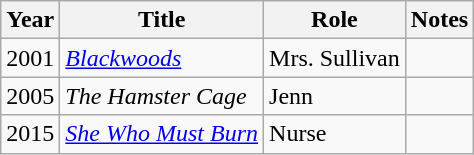<table class="wikitable sortable">
<tr>
<th>Year</th>
<th>Title</th>
<th>Role</th>
<th>Notes</th>
</tr>
<tr>
<td>2001</td>
<td><a href='#'><em>Blackwoods</em></a></td>
<td>Mrs. Sullivan</td>
<td></td>
</tr>
<tr>
<td>2005</td>
<td><em>The Hamster Cage</em></td>
<td>Jenn</td>
<td></td>
</tr>
<tr>
<td>2015</td>
<td><em><a href='#'>She Who Must Burn</a></em></td>
<td>Nurse</td>
<td></td>
</tr>
</table>
